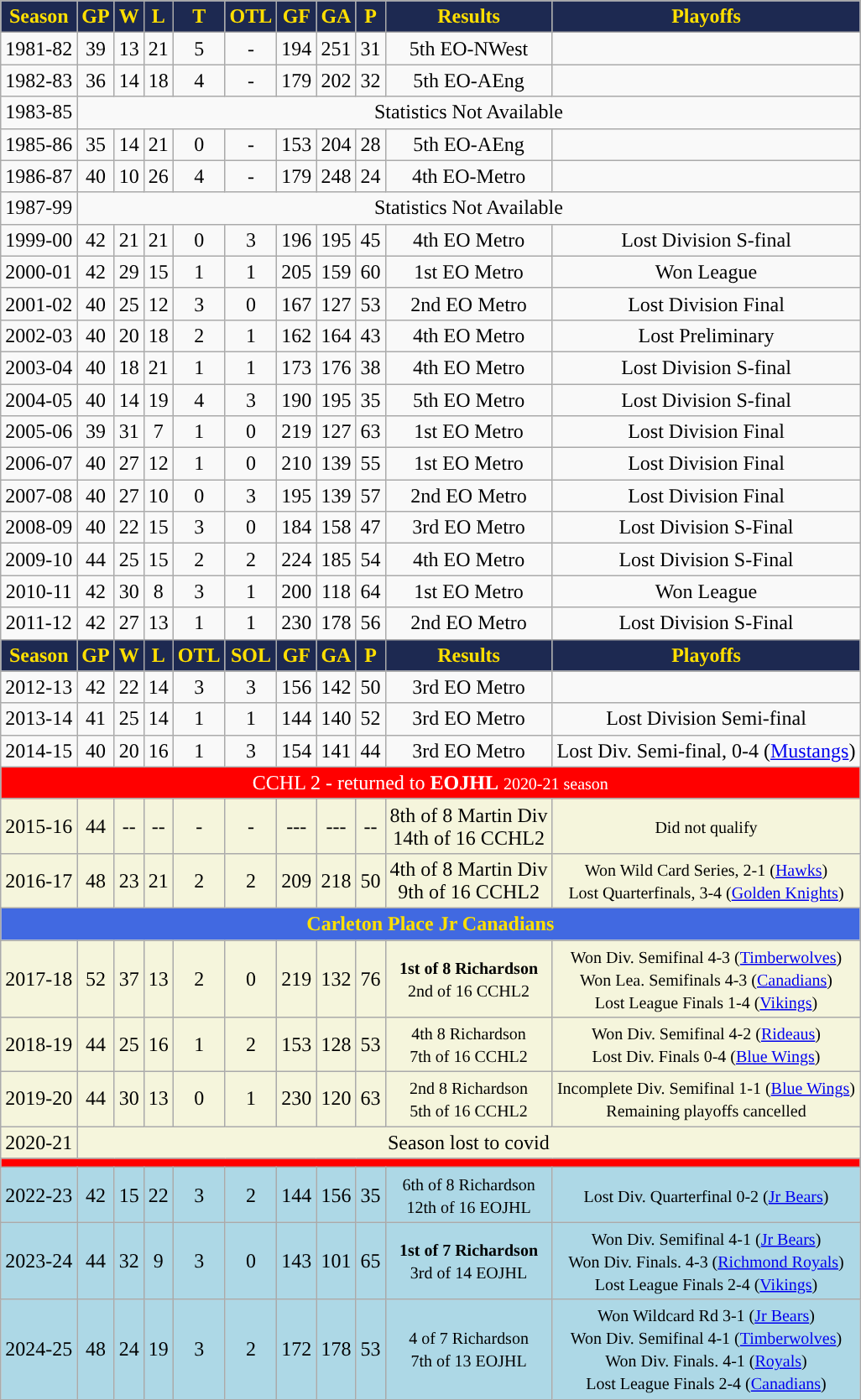<table class="wikitable">
<tr align="center" style="color: #FFDF00" bgcolor=" #1D2951">
<td><strong>Season</strong></td>
<td><strong>GP</strong></td>
<td><strong>W</strong></td>
<td><strong>L</strong></td>
<td><strong>T</strong></td>
<td><strong>OTL</strong></td>
<td><strong>GF</strong></td>
<td><strong>GA</strong></td>
<td><strong>P</strong></td>
<td><strong>Results</strong></td>
<td><strong>Playoffs</strong></td>
</tr>
<tr align="center">
<td>1981-82</td>
<td>39</td>
<td>13</td>
<td>21</td>
<td>5</td>
<td>-</td>
<td>194</td>
<td>251</td>
<td>31</td>
<td>5th EO-NWest</td>
<td></td>
</tr>
<tr align="center">
<td>1982-83</td>
<td>36</td>
<td>14</td>
<td>18</td>
<td>4</td>
<td>-</td>
<td>179</td>
<td>202</td>
<td>32</td>
<td>5th EO-AEng</td>
<td></td>
</tr>
<tr align="center">
<td>1983-85</td>
<td colspan="11">Statistics Not Available</td>
</tr>
<tr align="center">
<td>1985-86</td>
<td>35</td>
<td>14</td>
<td>21</td>
<td>0</td>
<td>-</td>
<td>153</td>
<td>204</td>
<td>28</td>
<td>5th EO-AEng</td>
<td></td>
</tr>
<tr align="center">
<td>1986-87</td>
<td>40</td>
<td>10</td>
<td>26</td>
<td>4</td>
<td>-</td>
<td>179</td>
<td>248</td>
<td>24</td>
<td>4th EO-Metro</td>
<td></td>
</tr>
<tr align="center">
<td>1987-99</td>
<td colspan="11">Statistics Not Available</td>
</tr>
<tr align="center">
<td>1999-00</td>
<td>42</td>
<td>21</td>
<td>21</td>
<td>0</td>
<td>3</td>
<td>196</td>
<td>195</td>
<td>45</td>
<td>4th EO Metro</td>
<td>Lost Division S-final</td>
</tr>
<tr align="center">
<td>2000-01</td>
<td>42</td>
<td>29</td>
<td>15</td>
<td>1</td>
<td>1</td>
<td>205</td>
<td>159</td>
<td>60</td>
<td>1st EO Metro</td>
<td>Won League</td>
</tr>
<tr align="center">
<td>2001-02</td>
<td>40</td>
<td>25</td>
<td>12</td>
<td>3</td>
<td>0</td>
<td>167</td>
<td>127</td>
<td>53</td>
<td>2nd EO Metro</td>
<td>Lost Division Final</td>
</tr>
<tr align="center">
<td>2002-03</td>
<td>40</td>
<td>20</td>
<td>18</td>
<td>2</td>
<td>1</td>
<td>162</td>
<td>164</td>
<td>43</td>
<td>4th EO Metro</td>
<td>Lost Preliminary</td>
</tr>
<tr align="center">
<td>2003-04</td>
<td>40</td>
<td>18</td>
<td>21</td>
<td>1</td>
<td>1</td>
<td>173</td>
<td>176</td>
<td>38</td>
<td>4th EO Metro</td>
<td>Lost Division S-final</td>
</tr>
<tr align="center">
<td>2004-05</td>
<td>40</td>
<td>14</td>
<td>19</td>
<td>4</td>
<td>3</td>
<td>190</td>
<td>195</td>
<td>35</td>
<td>5th EO Metro</td>
<td>Lost Division S-final</td>
</tr>
<tr align="center">
<td>2005-06</td>
<td>39</td>
<td>31</td>
<td>7</td>
<td>1</td>
<td>0</td>
<td>219</td>
<td>127</td>
<td>63</td>
<td>1st EO Metro</td>
<td>Lost Division Final</td>
</tr>
<tr align="center">
<td>2006-07</td>
<td>40</td>
<td>27</td>
<td>12</td>
<td>1</td>
<td>0</td>
<td>210</td>
<td>139</td>
<td>55</td>
<td>1st EO Metro</td>
<td>Lost Division Final</td>
</tr>
<tr align="center">
<td>2007-08</td>
<td>40</td>
<td>27</td>
<td>10</td>
<td>0</td>
<td>3</td>
<td>195</td>
<td>139</td>
<td>57</td>
<td>2nd EO Metro</td>
<td>Lost Division Final</td>
</tr>
<tr align="center">
<td>2008-09</td>
<td>40</td>
<td>22</td>
<td>15</td>
<td>3</td>
<td>0</td>
<td>184</td>
<td>158</td>
<td>47</td>
<td>3rd EO Metro</td>
<td>Lost Division S-Final</td>
</tr>
<tr align="center">
<td>2009-10</td>
<td>44</td>
<td>25</td>
<td>15</td>
<td>2</td>
<td>2</td>
<td>224</td>
<td>185</td>
<td>54</td>
<td>4th EO Metro</td>
<td>Lost Division S-Final</td>
</tr>
<tr align="center">
<td>2010-11</td>
<td>42</td>
<td>30</td>
<td>8</td>
<td>3</td>
<td>1</td>
<td>200</td>
<td>118</td>
<td>64</td>
<td>1st EO Metro</td>
<td>Won League</td>
</tr>
<tr align="center">
<td>2011-12</td>
<td>42</td>
<td>27</td>
<td>13</td>
<td>1</td>
<td>1</td>
<td>230</td>
<td>178</td>
<td>56</td>
<td>2nd EO Metro</td>
<td>Lost Division S-Final</td>
</tr>
<tr align="center" style="color: #FFDF00" bgcolor=" #1D2951">
<td><strong>Season</strong></td>
<td><strong>GP</strong></td>
<td><strong>W</strong></td>
<td><strong>L</strong></td>
<td><strong>OTL</strong></td>
<td><strong>SOL</strong></td>
<td><strong>GF</strong></td>
<td><strong>GA</strong></td>
<td><strong>P</strong></td>
<td><strong>Results</strong></td>
<td><strong>Playoffs</strong></td>
</tr>
<tr align="center">
<td>2012-13</td>
<td>42</td>
<td>22</td>
<td>14</td>
<td>3</td>
<td>3</td>
<td>156</td>
<td>142</td>
<td>50</td>
<td>3rd EO Metro</td>
<td></td>
</tr>
<tr align="center">
<td>2013-14</td>
<td>41</td>
<td>25</td>
<td>14</td>
<td>1</td>
<td>1</td>
<td>144</td>
<td>140</td>
<td>52</td>
<td>3rd EO Metro</td>
<td>Lost Division Semi-final</td>
</tr>
<tr align="center">
<td>2014-15</td>
<td>40</td>
<td>20</td>
<td>16</td>
<td>1</td>
<td>3</td>
<td>154</td>
<td>141</td>
<td>44</td>
<td>3rd EO Metro</td>
<td>Lost Div. Semi-final, 0-4 (<a href='#'>Mustangs</a>)</td>
</tr>
<tr align="center" bgcolor=red style="color: white">
<td colspan="12">CCHL 2 - returned to <strong>EOJHL</strong> <small>2020-21 season</small></td>
</tr>
<tr align="center" bgcolor=beige>
<td>2015-16</td>
<td>44</td>
<td>--</td>
<td>--</td>
<td>-</td>
<td>-</td>
<td>---</td>
<td>---</td>
<td>--</td>
<td>8th of 8 Martin Div<br>14th of 16 CCHL2</td>
<td><small>Did not qualify</small></td>
</tr>
<tr align="center" bgcolor=beige>
<td>2016-17</td>
<td>48</td>
<td>23</td>
<td>21</td>
<td>2</td>
<td>2</td>
<td>209</td>
<td>218</td>
<td>50</td>
<td>4th of 8 Martin Div<br>9th of 16 CCHL2</td>
<td><small>Won Wild Card Series, 2-1 (<a href='#'>Hawks</a>)<br>Lost Quarterfinals, 3-4 (<a href='#'>Golden Knights</a>)</small></td>
</tr>
<tr align="center" bgcolor=RoyalBlue style="color: #FFDF00">
<td colspan="12"><strong>Carleton Place Jr Canadians</strong></td>
</tr>
<tr align="center" bgcolor=beige>
<td>2017-18</td>
<td>52</td>
<td>37</td>
<td>13</td>
<td>2</td>
<td>0</td>
<td>219</td>
<td>132</td>
<td>76</td>
<td><small><strong>1st of 8 Richardson</strong><br>2nd of 16 CCHL2 </small></td>
<td><small>Won Div. Semifinal 4-3 (<a href='#'>Timberwolves</a>)<br>Won Lea. Semifinals 4-3 (<a href='#'>Canadians</a>)<br>Lost League Finals 1-4 (<a href='#'>Vikings</a>)</small></td>
</tr>
<tr align="center" bgcolor=beige>
<td>2018-19</td>
<td>44</td>
<td>25</td>
<td>16</td>
<td>1</td>
<td>2</td>
<td>153</td>
<td>128</td>
<td>53</td>
<td><small>4th 8 Richardson<br>7th of 16 CCHL2 </small></td>
<td><small>Won Div. Semifinal 4-2 (<a href='#'>Rideaus</a>)<br>Lost Div. Finals 0-4 (<a href='#'>Blue Wings</a>)</small></td>
</tr>
<tr align="center" bgcolor=beige>
<td>2019-20</td>
<td>44</td>
<td>30</td>
<td>13</td>
<td>0</td>
<td>1</td>
<td>230</td>
<td>120</td>
<td>63</td>
<td><small>2nd 8 Richardson<br>5th of 16 CCHL2 </small></td>
<td><small>Incomplete Div. Semifinal 1-1 (<a href='#'>Blue Wings</a>)<br>Remaining playoffs cancelled</small></td>
</tr>
<tr align="center" bgcolor=beige>
<td>2020-21</td>
<td colspan="10">Season lost to covid</td>
</tr>
<tr align="center" bgcolor=red style="color: white">
<td colspan="12"></td>
</tr>
<tr align="center" bgcolor=lightblue>
<td>2022-23</td>
<td>42</td>
<td>15</td>
<td>22</td>
<td>3</td>
<td>2</td>
<td>144</td>
<td>156</td>
<td>35</td>
<td><small>6th of 8 Richardson<br>12th of 16 EOJHL </small></td>
<td><small>Lost Div. Quarterfinal 0-2 (<a href='#'>Jr Bears</a>)</small></td>
</tr>
<tr align="center" bgcolor=lightblue>
<td>2023-24</td>
<td>44</td>
<td>32</td>
<td>9</td>
<td>3</td>
<td>0</td>
<td>143</td>
<td>101</td>
<td>65</td>
<td><small><strong>1st of 7 Richardson</strong><br>3rd of 14 EOJHL </small></td>
<td><small>Won Div. Semifinal 4-1 (<a href='#'>Jr Bears</a>)<br>Won Div. Finals. 4-3 (<a href='#'>Richmond Royals</a>)<br>Lost League Finals 2-4 (<a href='#'>Vikings</a>)</small></td>
</tr>
<tr align="center" bgcolor=lightblue>
<td>2024-25</td>
<td>48</td>
<td>24</td>
<td>19</td>
<td>3</td>
<td>2</td>
<td>172</td>
<td>178</td>
<td>53</td>
<td><small>4 of 7 Richardson<br>7th of 13 EOJHL </small></td>
<td><small>Won Wildcard  Rd 3-1 (<a href='#'>Jr Bears</a>)<br>Won Div. Semifinal 4-1 (<a href='#'>Timberwolves</a>)<br>Won Div. Finals. 4-1 (<a href='#'>Royals</a>)<br>Lost League Finals 2-4 (<a href='#'>Canadians</a>)</small></td>
</tr>
</table>
